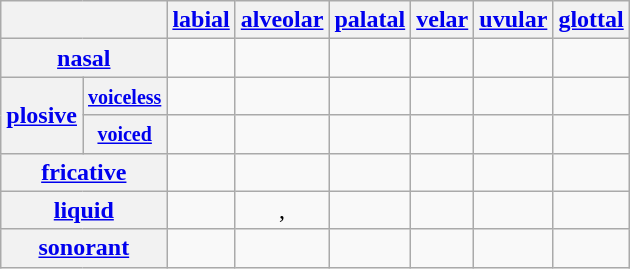<table class="wikitable" style="text-align:center;">
<tr>
<th colspan="2"></th>
<th><a href='#'>labial</a></th>
<th><a href='#'>alveolar</a></th>
<th><a href='#'>palatal</a></th>
<th><a href='#'>velar</a></th>
<th><a href='#'>uvular</a></th>
<th><a href='#'>glottal</a></th>
</tr>
<tr>
<th colspan="2"><a href='#'>nasal</a></th>
<td></td>
<td></td>
<td></td>
<td></td>
<td></td>
<td></td>
</tr>
<tr>
<th rowspan="2"><a href='#'>plosive</a></th>
<th><small><a href='#'>voiceless</a></small></th>
<td></td>
<td></td>
<td></td>
<td></td>
<td></td>
<td></td>
</tr>
<tr>
<th><small><a href='#'>voiced</a></small></th>
<td></td>
<td></td>
<td></td>
<td></td>
<td></td>
<td></td>
</tr>
<tr>
<th colspan="2"><a href='#'>fricative</a></th>
<td></td>
<td></td>
<td></td>
<td></td>
<td></td>
<td></td>
</tr>
<tr>
<th colspan="2"><a href='#'>liquid</a></th>
<td></td>
<td>, </td>
<td></td>
<td></td>
<td></td>
<td></td>
</tr>
<tr>
<th colspan="2"><a href='#'>sonorant</a></th>
<td></td>
<td></td>
<td></td>
<td></td>
<td></td>
<td></td>
</tr>
</table>
